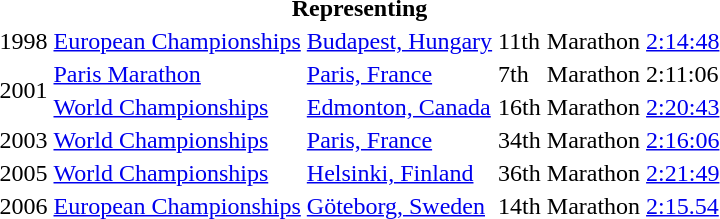<table>
<tr>
<th colspan="6">Representing </th>
</tr>
<tr>
<td>1998</td>
<td><a href='#'>European Championships</a></td>
<td><a href='#'>Budapest, Hungary</a></td>
<td>11th</td>
<td>Marathon</td>
<td><a href='#'>2:14:48</a></td>
</tr>
<tr>
<td rowspan=2>2001</td>
<td><a href='#'>Paris Marathon</a></td>
<td><a href='#'>Paris, France</a></td>
<td>7th</td>
<td>Marathon</td>
<td>2:11:06</td>
</tr>
<tr>
<td><a href='#'>World Championships</a></td>
<td><a href='#'>Edmonton, Canada</a></td>
<td>16th</td>
<td>Marathon</td>
<td><a href='#'>2:20:43</a></td>
</tr>
<tr>
<td>2003</td>
<td><a href='#'>World Championships</a></td>
<td><a href='#'>Paris, France</a></td>
<td>34th</td>
<td>Marathon</td>
<td><a href='#'>2:16:06</a></td>
</tr>
<tr>
<td>2005</td>
<td><a href='#'>World Championships</a></td>
<td><a href='#'>Helsinki, Finland</a></td>
<td>36th</td>
<td>Marathon</td>
<td><a href='#'>2:21:49</a></td>
</tr>
<tr>
<td>2006</td>
<td><a href='#'>European Championships</a></td>
<td><a href='#'>Göteborg, Sweden</a></td>
<td>14th</td>
<td>Marathon</td>
<td><a href='#'>2:15.54</a></td>
</tr>
</table>
